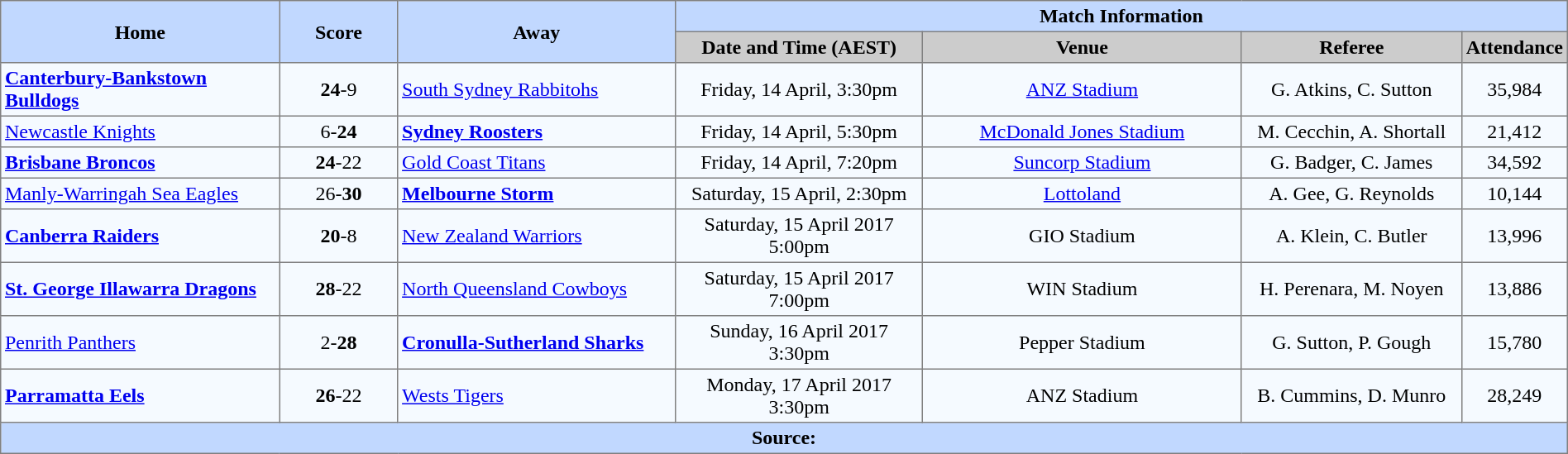<table border=1 style="border-collapse:collapse;  text-align:center;" cellpadding=3 cellspacing=0 width=100%>
<tr bgcolor=#C1D8FF>
<th rowspan=2 width=19%>Home</th>
<th rowspan=2 width=8%>Score</th>
<th rowspan=2 width=19%>Away</th>
<th colspan=6>Match Information</th>
</tr>
<tr bgcolor=#CCCCCC>
<th width=17%>Date and Time (AEST)</th>
<th width=22%>Venue</th>
<th width=50%>Referee</th>
<th width=7%>Attendance</th>
</tr>
<tr style="text-align:center; background:#f5faff;">
<td align="left"><strong> <a href='#'>Canterbury-Bankstown Bulldogs</a></strong></td>
<td><strong>24</strong>-9</td>
<td align="left"> <a href='#'>South Sydney Rabbitohs</a></td>
<td>Friday, 14 April, 3:30pm</td>
<td><a href='#'>ANZ Stadium</a></td>
<td>G. Atkins, C. Sutton</td>
<td>35,984</td>
</tr>
<tr style="text-align:center; background:#f5faff;">
<td align="left"> <a href='#'>Newcastle Knights</a></td>
<td>6-<strong>24</strong></td>
<td align="left"><strong> <a href='#'>Sydney Roosters</a></strong></td>
<td>Friday, 14 April, 5:30pm</td>
<td><a href='#'>McDonald Jones Stadium</a></td>
<td>M. Cecchin, A. Shortall</td>
<td>21,412</td>
</tr>
<tr style="text-align:center; background:#f5faff;">
<td align="left"><strong><a href='#'>Brisbane Broncos</a></strong></td>
<td><strong>24</strong>-22</td>
<td align="left"> <a href='#'>Gold Coast Titans</a></td>
<td>Friday, 14 April, 7:20pm</td>
<td><a href='#'>Suncorp Stadium</a></td>
<td>G. Badger, C. James</td>
<td>34,592</td>
</tr>
<tr style="text-align:center; background:#f5faff;">
<td align="left"> <a href='#'>Manly-Warringah Sea Eagles</a></td>
<td>26-<strong>30</strong></td>
<td align="left"><strong> <a href='#'>Melbourne Storm</a></strong></td>
<td>Saturday, 15 April, 2:30pm</td>
<td><a href='#'>Lottoland</a></td>
<td>A. Gee, G. Reynolds</td>
<td>10,144</td>
</tr>
<tr style="text-align:center; background:#f5faff;">
<td align="left"><strong> <a href='#'>Canberra Raiders</a></strong></td>
<td><strong>20</strong>-8</td>
<td align="left"> <a href='#'>New Zealand Warriors</a></td>
<td>Saturday, 15 April 2017 5:00pm</td>
<td>GIO Stadium</td>
<td>A. Klein, C. Butler</td>
<td>13,996</td>
</tr>
<tr style="text-align:center; background:#f5faff;">
<td align="left"><strong> <a href='#'>St. George Illawarra Dragons</a></strong></td>
<td><strong>28</strong>-22</td>
<td align="left"> <a href='#'>North Queensland Cowboys</a></td>
<td>Saturday, 15 April 2017 7:00pm</td>
<td>WIN Stadium</td>
<td>H. Perenara, M. Noyen</td>
<td>13,886</td>
</tr>
<tr style="text-align:center; background:#f5faff;">
<td align="left"> <a href='#'>Penrith Panthers</a></td>
<td>2-<strong>28</strong></td>
<td align="left"><strong> <a href='#'>Cronulla-Sutherland Sharks</a></strong></td>
<td>Sunday, 16 April 2017 3:30pm</td>
<td>Pepper Stadium</td>
<td>G. Sutton, P. Gough</td>
<td>15,780</td>
</tr>
<tr style="text-align:center; background:#f5faff;">
<td align="left"><strong> <a href='#'>Parramatta Eels</a></strong></td>
<td><strong>26</strong>-22</td>
<td align="left"> <a href='#'>Wests Tigers</a></td>
<td>Monday, 17 April 2017 3:30pm</td>
<td>ANZ Stadium</td>
<td>B. Cummins, D. Munro</td>
<td>28,249</td>
</tr>
<tr style="background:#c1d8ff;">
<th colspan=7>Source:</th>
</tr>
</table>
